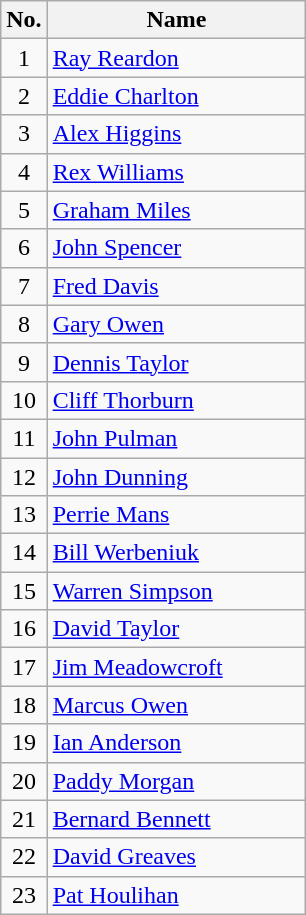<table class="wikitable" style="text-align: center;">
<tr>
<th>No.</th>
<th width=165>Name</th>
</tr>
<tr>
<td>1</td>
<td style="text-align:left;"> <a href='#'>Ray Reardon</a></td>
</tr>
<tr>
<td>2</td>
<td style="text-align:left;"> <a href='#'>Eddie Charlton</a></td>
</tr>
<tr>
<td>3</td>
<td style="text-align:left;"> <a href='#'>Alex Higgins</a></td>
</tr>
<tr>
<td>4</td>
<td style="text-align:left;"> <a href='#'>Rex Williams</a></td>
</tr>
<tr>
<td>5</td>
<td style="text-align:left;"> <a href='#'>Graham Miles</a></td>
</tr>
<tr>
<td>6</td>
<td style="text-align:left;"> <a href='#'>John Spencer</a></td>
</tr>
<tr>
<td>7</td>
<td style="text-align:left;"> <a href='#'>Fred Davis</a></td>
</tr>
<tr>
<td>8</td>
<td style="text-align:left;"> <a href='#'>Gary Owen</a></td>
</tr>
<tr>
<td>9</td>
<td style="text-align:left;"> <a href='#'>Dennis Taylor</a></td>
</tr>
<tr>
<td>10</td>
<td style="text-align:left;"> <a href='#'>Cliff Thorburn</a></td>
</tr>
<tr>
<td>11</td>
<td style="text-align:left;"> <a href='#'>John Pulman</a></td>
</tr>
<tr>
<td>12</td>
<td style="text-align:left;"> <a href='#'>John Dunning</a></td>
</tr>
<tr>
<td>13</td>
<td style="text-align:left;"> <a href='#'>Perrie Mans</a></td>
</tr>
<tr>
<td>14</td>
<td style="text-align:left;"> <a href='#'>Bill Werbeniuk</a></td>
</tr>
<tr>
<td>15</td>
<td style="text-align:left;"> <a href='#'>Warren Simpson</a></td>
</tr>
<tr>
<td>16</td>
<td style="text-align:left;"> <a href='#'>David Taylor</a></td>
</tr>
<tr>
<td>17</td>
<td style="text-align:left;"> <a href='#'>Jim Meadowcroft</a></td>
</tr>
<tr>
<td>18</td>
<td style="text-align:left;"> <a href='#'>Marcus Owen</a></td>
</tr>
<tr>
<td>19</td>
<td style="text-align:left;"> <a href='#'>Ian Anderson</a></td>
</tr>
<tr>
<td>20</td>
<td style="text-align:left;"> <a href='#'>Paddy Morgan</a></td>
</tr>
<tr>
<td>21</td>
<td style="text-align:left;"> <a href='#'>Bernard Bennett</a></td>
</tr>
<tr>
<td>22</td>
<td style="text-align:left;"> <a href='#'>David Greaves</a></td>
</tr>
<tr>
<td>23</td>
<td style="text-align:left;"> <a href='#'>Pat Houlihan</a></td>
</tr>
</table>
